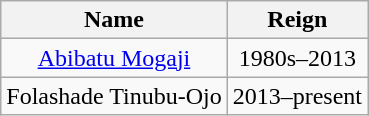<table class="wikitable" style="text-align:center">
<tr>
<th>Name</th>
<th>Reign</th>
</tr>
<tr>
<td><a href='#'>Abibatu Mogaji</a></td>
<td>1980s–2013</td>
</tr>
<tr>
<td>Folashade Tinubu-Ojo</td>
<td>2013–present</td>
</tr>
</table>
